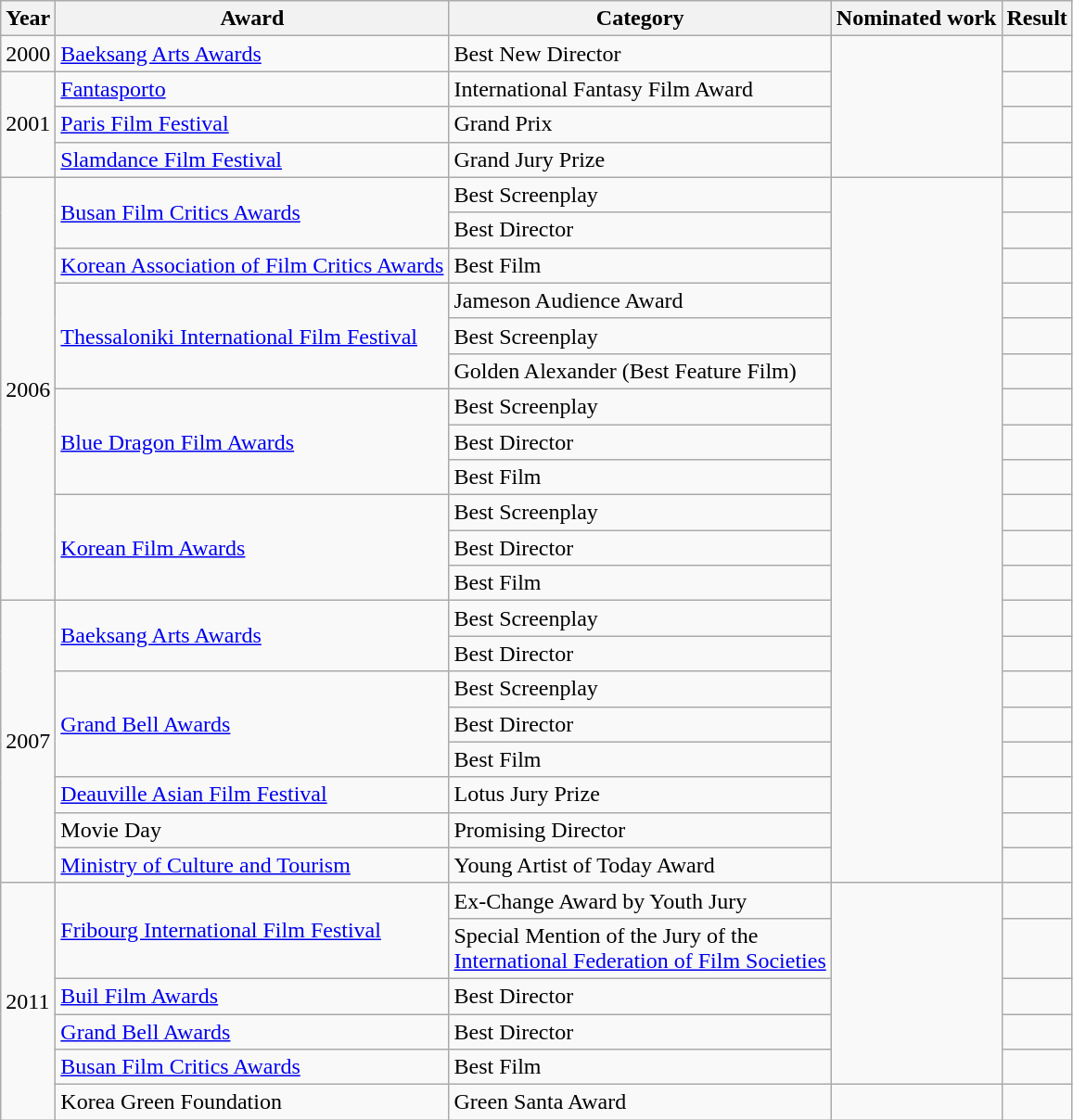<table class="wikitable">
<tr>
<th>Year</th>
<th>Award</th>
<th>Category</th>
<th>Nominated work</th>
<th>Result</th>
</tr>
<tr>
<td>2000</td>
<td><a href='#'>Baeksang Arts Awards</a></td>
<td>Best New Director</td>
<td rowspan=4></td>
<td></td>
</tr>
<tr>
<td rowspan=3>2001</td>
<td><a href='#'>Fantasporto</a></td>
<td>International Fantasy Film Award</td>
<td></td>
</tr>
<tr>
<td><a href='#'>Paris Film Festival</a></td>
<td>Grand Prix</td>
<td></td>
</tr>
<tr>
<td><a href='#'>Slamdance Film Festival</a></td>
<td>Grand Jury Prize</td>
<td></td>
</tr>
<tr>
<td rowspan=12>2006</td>
<td rowspan=2><a href='#'>Busan Film Critics Awards</a></td>
<td>Best Screenplay</td>
<td rowspan=20></td>
<td></td>
</tr>
<tr>
<td>Best Director</td>
<td></td>
</tr>
<tr>
<td><a href='#'>Korean Association of Film Critics Awards</a></td>
<td>Best Film</td>
<td></td>
</tr>
<tr>
<td rowspan=3><a href='#'>Thessaloniki International Film Festival</a></td>
<td>Jameson Audience Award</td>
<td></td>
</tr>
<tr>
<td>Best Screenplay</td>
<td></td>
</tr>
<tr>
<td>Golden Alexander (Best Feature Film)</td>
<td></td>
</tr>
<tr>
<td rowspan=3><a href='#'>Blue Dragon Film Awards</a></td>
<td>Best Screenplay</td>
<td></td>
</tr>
<tr>
<td>Best Director</td>
<td></td>
</tr>
<tr>
<td>Best Film</td>
<td></td>
</tr>
<tr>
<td rowspan=3><a href='#'>Korean Film Awards</a></td>
<td>Best Screenplay</td>
<td></td>
</tr>
<tr>
<td>Best Director</td>
<td></td>
</tr>
<tr>
<td>Best Film</td>
<td></td>
</tr>
<tr>
<td rowspan=8>2007</td>
<td rowspan=2><a href='#'>Baeksang Arts Awards</a></td>
<td>Best Screenplay</td>
<td></td>
</tr>
<tr>
<td>Best Director</td>
<td></td>
</tr>
<tr>
<td rowspan=3><a href='#'>Grand Bell Awards</a></td>
<td>Best Screenplay</td>
<td></td>
</tr>
<tr>
<td>Best Director</td>
<td></td>
</tr>
<tr>
<td>Best Film</td>
<td></td>
</tr>
<tr>
<td><a href='#'>Deauville Asian Film Festival</a></td>
<td>Lotus Jury Prize</td>
<td></td>
</tr>
<tr>
<td>Movie Day</td>
<td>Promising Director</td>
<td></td>
</tr>
<tr>
<td><a href='#'>Ministry of Culture and Tourism</a></td>
<td>Young Artist of Today Award</td>
<td></td>
</tr>
<tr>
<td rowspan=6>2011</td>
<td rowspan=2><a href='#'>Fribourg International Film Festival</a></td>
<td>Ex-Change Award by Youth Jury</td>
<td rowspan=5></td>
<td></td>
</tr>
<tr>
<td>Special Mention of the Jury of the <br> <a href='#'>International Federation of Film Societies</a></td>
<td></td>
</tr>
<tr>
<td><a href='#'>Buil Film Awards</a></td>
<td>Best Director</td>
<td></td>
</tr>
<tr>
<td><a href='#'>Grand Bell Awards</a></td>
<td>Best Director</td>
<td></td>
</tr>
<tr>
<td><a href='#'>Busan Film Critics Awards</a></td>
<td>Best Film</td>
<td></td>
</tr>
<tr>
<td>Korea Green Foundation</td>
<td>Green Santa Award</td>
<td></td>
<td></td>
</tr>
</table>
